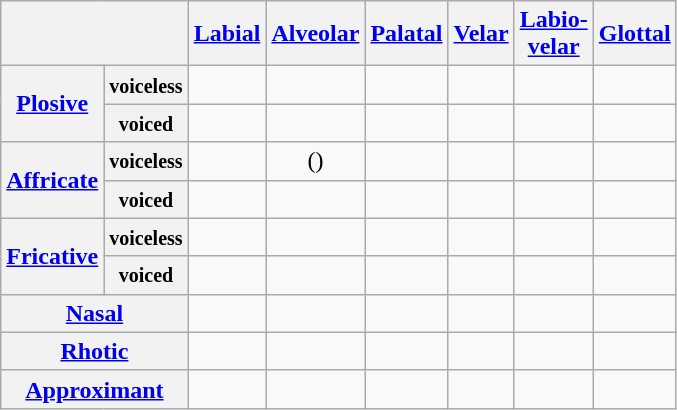<table class="wikitable" style="text-align:center">
<tr>
<th colspan=2></th>
<th><a href='#'>Labial</a></th>
<th><a href='#'>Alveolar</a></th>
<th><a href='#'>Palatal</a></th>
<th><a href='#'>Velar</a></th>
<th><a href='#'>Labio-<br>velar</a></th>
<th><a href='#'>Glottal</a></th>
</tr>
<tr>
<th rowspan=2><a href='#'>Plosive</a></th>
<th><small>voiceless</small></th>
<td></td>
<td></td>
<td></td>
<td></td>
<td></td>
<td></td>
</tr>
<tr>
<th><small>voiced</small></th>
<td></td>
<td></td>
<td></td>
<td></td>
<td></td>
<td></td>
</tr>
<tr>
<th rowspan=2><a href='#'>Affricate</a></th>
<th><small>voiceless</small></th>
<td></td>
<td>()</td>
<td></td>
<td></td>
<td></td>
<td></td>
</tr>
<tr>
<th><small>voiced</small></th>
<td></td>
<td></td>
<td></td>
<td></td>
<td></td>
<td></td>
</tr>
<tr>
<th rowspan=2><a href='#'>Fricative</a></th>
<th><small>voiceless</small></th>
<td></td>
<td></td>
<td></td>
<td></td>
<td></td>
<td></td>
</tr>
<tr>
<th><small>voiced</small></th>
<td></td>
<td></td>
<td></td>
<td></td>
<td></td>
<td></td>
</tr>
<tr>
<th colspan=2><a href='#'>Nasal</a></th>
<td></td>
<td></td>
<td></td>
<td></td>
<td></td>
<td></td>
</tr>
<tr>
<th colspan="2"><a href='#'>Rhotic</a></th>
<td></td>
<td></td>
<td></td>
<td></td>
<td></td>
<td></td>
</tr>
<tr>
<th colspan="2"><a href='#'>Approximant</a></th>
<td></td>
<td></td>
<td></td>
<td></td>
<td></td>
<td></td>
</tr>
</table>
